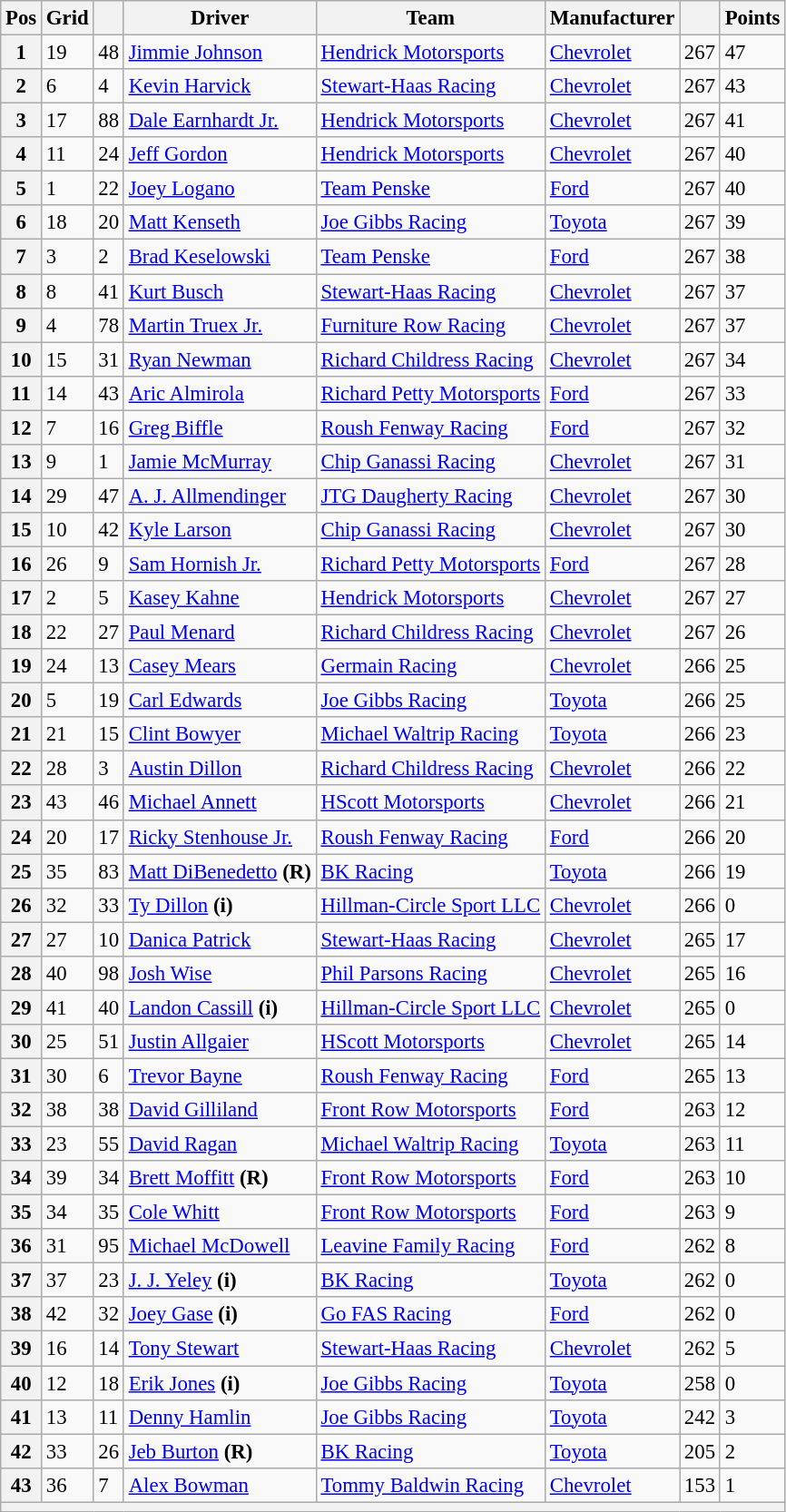<table class="wikitable" style="font-size:95%">
<tr>
<th>Pos</th>
<th>Grid</th>
<th></th>
<th>Driver</th>
<th>Team</th>
<th>Manufacturer</th>
<th></th>
<th>Points</th>
</tr>
<tr>
<th>1</th>
<td>19</td>
<td>48</td>
<td><a href='#'>Jimmie Johnson</a></td>
<td><a href='#'>Hendrick Motorsports</a></td>
<td><a href='#'>Chevrolet</a></td>
<td>267</td>
<td>47</td>
</tr>
<tr>
<th>2</th>
<td>6</td>
<td>4</td>
<td><a href='#'>Kevin Harvick</a></td>
<td><a href='#'>Stewart-Haas Racing</a></td>
<td><a href='#'>Chevrolet</a></td>
<td>267</td>
<td>43</td>
</tr>
<tr>
<th>3</th>
<td>17</td>
<td>88</td>
<td><a href='#'>Dale Earnhardt Jr.</a></td>
<td><a href='#'>Hendrick Motorsports</a></td>
<td><a href='#'>Chevrolet</a></td>
<td>267</td>
<td>41</td>
</tr>
<tr>
<th>4</th>
<td>11</td>
<td>24</td>
<td><a href='#'>Jeff Gordon</a></td>
<td><a href='#'>Hendrick Motorsports</a></td>
<td><a href='#'>Chevrolet</a></td>
<td>267</td>
<td>40</td>
</tr>
<tr>
<th>5</th>
<td>1</td>
<td>22</td>
<td><a href='#'>Joey Logano</a></td>
<td><a href='#'>Team Penske</a></td>
<td><a href='#'>Ford</a></td>
<td>267</td>
<td>40</td>
</tr>
<tr>
<th>6</th>
<td>18</td>
<td>20</td>
<td><a href='#'>Matt Kenseth</a></td>
<td><a href='#'>Joe Gibbs Racing</a></td>
<td><a href='#'>Toyota</a></td>
<td>267</td>
<td>39</td>
</tr>
<tr>
<th>7</th>
<td>3</td>
<td>2</td>
<td><a href='#'>Brad Keselowski</a></td>
<td><a href='#'>Team Penske</a></td>
<td><a href='#'>Ford</a></td>
<td>267</td>
<td>38</td>
</tr>
<tr>
<th>8</th>
<td>8</td>
<td>41</td>
<td><a href='#'>Kurt Busch</a></td>
<td><a href='#'>Stewart-Haas Racing</a></td>
<td><a href='#'>Chevrolet</a></td>
<td>267</td>
<td>37</td>
</tr>
<tr>
<th>9</th>
<td>4</td>
<td>78</td>
<td><a href='#'>Martin Truex Jr.</a></td>
<td><a href='#'>Furniture Row Racing</a></td>
<td><a href='#'>Chevrolet</a></td>
<td>267</td>
<td>37</td>
</tr>
<tr>
<th>10</th>
<td>15</td>
<td>31</td>
<td><a href='#'>Ryan Newman</a></td>
<td><a href='#'>Richard Childress Racing</a></td>
<td><a href='#'>Chevrolet</a></td>
<td>267</td>
<td>34</td>
</tr>
<tr>
<th>11</th>
<td>14</td>
<td>43</td>
<td><a href='#'>Aric Almirola</a></td>
<td><a href='#'>Richard Petty Motorsports</a></td>
<td><a href='#'>Ford</a></td>
<td>267</td>
<td>33</td>
</tr>
<tr>
<th>12</th>
<td>7</td>
<td>16</td>
<td><a href='#'>Greg Biffle</a></td>
<td><a href='#'>Roush Fenway Racing</a></td>
<td><a href='#'>Ford</a></td>
<td>267</td>
<td>32</td>
</tr>
<tr>
<th>13</th>
<td>9</td>
<td>1</td>
<td><a href='#'>Jamie McMurray</a></td>
<td><a href='#'>Chip Ganassi Racing</a></td>
<td><a href='#'>Chevrolet</a></td>
<td>267</td>
<td>31</td>
</tr>
<tr>
<th>14</th>
<td>29</td>
<td>47</td>
<td><a href='#'>A. J. Allmendinger</a></td>
<td><a href='#'>JTG Daugherty Racing</a></td>
<td><a href='#'>Chevrolet</a></td>
<td>267</td>
<td>30</td>
</tr>
<tr>
<th>15</th>
<td>10</td>
<td>42</td>
<td><a href='#'>Kyle Larson</a></td>
<td><a href='#'>Chip Ganassi Racing</a></td>
<td><a href='#'>Chevrolet</a></td>
<td>267</td>
<td>30</td>
</tr>
<tr>
<th>16</th>
<td>26</td>
<td>9</td>
<td><a href='#'>Sam Hornish Jr.</a></td>
<td><a href='#'>Richard Petty Motorsports</a></td>
<td><a href='#'>Ford</a></td>
<td>267</td>
<td>28</td>
</tr>
<tr>
<th>17</th>
<td>2</td>
<td>5</td>
<td><a href='#'>Kasey Kahne</a></td>
<td><a href='#'>Hendrick Motorsports</a></td>
<td><a href='#'>Chevrolet</a></td>
<td>267</td>
<td>27</td>
</tr>
<tr>
<th>18</th>
<td>22</td>
<td>27</td>
<td><a href='#'>Paul Menard</a></td>
<td><a href='#'>Richard Childress Racing</a></td>
<td><a href='#'>Chevrolet</a></td>
<td>267</td>
<td>26</td>
</tr>
<tr>
<th>19</th>
<td>24</td>
<td>13</td>
<td><a href='#'>Casey Mears</a></td>
<td><a href='#'>Germain Racing</a></td>
<td><a href='#'>Chevrolet</a></td>
<td>266</td>
<td>25</td>
</tr>
<tr>
<th>20</th>
<td>5</td>
<td>19</td>
<td><a href='#'>Carl Edwards</a></td>
<td><a href='#'>Joe Gibbs Racing</a></td>
<td><a href='#'>Toyota</a></td>
<td>266</td>
<td>25</td>
</tr>
<tr>
<th>21</th>
<td>21</td>
<td>15</td>
<td><a href='#'>Clint Bowyer</a></td>
<td><a href='#'>Michael Waltrip Racing</a></td>
<td><a href='#'>Toyota</a></td>
<td>266</td>
<td>23</td>
</tr>
<tr>
<th>22</th>
<td>28</td>
<td>3</td>
<td><a href='#'>Austin Dillon</a></td>
<td><a href='#'>Richard Childress Racing</a></td>
<td><a href='#'>Chevrolet</a></td>
<td>266</td>
<td>22</td>
</tr>
<tr>
<th>23</th>
<td>43</td>
<td>46</td>
<td><a href='#'>Michael Annett</a></td>
<td><a href='#'>HScott Motorsports</a></td>
<td><a href='#'>Chevrolet</a></td>
<td>266</td>
<td>21</td>
</tr>
<tr>
<th>24</th>
<td>20</td>
<td>17</td>
<td><a href='#'>Ricky Stenhouse Jr.</a></td>
<td><a href='#'>Roush Fenway Racing</a></td>
<td><a href='#'>Ford</a></td>
<td>266</td>
<td>20</td>
</tr>
<tr>
<th>25</th>
<td>35</td>
<td>83</td>
<td><a href='#'>Matt DiBenedetto</a> <strong>(R)</strong></td>
<td><a href='#'>BK Racing</a></td>
<td><a href='#'>Toyota</a></td>
<td>266</td>
<td>19</td>
</tr>
<tr>
<th>26</th>
<td>32</td>
<td>33</td>
<td><a href='#'>Ty Dillon</a> <strong>(i)</strong></td>
<td><a href='#'>Hillman-Circle Sport LLC</a></td>
<td><a href='#'>Chevrolet</a></td>
<td>266</td>
<td>0</td>
</tr>
<tr>
<th>27</th>
<td>27</td>
<td>10</td>
<td><a href='#'>Danica Patrick</a></td>
<td><a href='#'>Stewart-Haas Racing</a></td>
<td><a href='#'>Chevrolet</a></td>
<td>265</td>
<td>17</td>
</tr>
<tr>
<th>28</th>
<td>40</td>
<td>98</td>
<td><a href='#'>Josh Wise</a></td>
<td><a href='#'>Phil Parsons Racing</a></td>
<td><a href='#'>Chevrolet</a></td>
<td>265</td>
<td>16</td>
</tr>
<tr>
<th>29</th>
<td>41</td>
<td>40</td>
<td><a href='#'>Landon Cassill</a> <strong>(i)</strong></td>
<td><a href='#'>Hillman-Circle Sport LLC</a></td>
<td><a href='#'>Chevrolet</a></td>
<td>265</td>
<td>0</td>
</tr>
<tr>
<th>30</th>
<td>25</td>
<td>51</td>
<td><a href='#'>Justin Allgaier</a></td>
<td><a href='#'>HScott Motorsports</a></td>
<td><a href='#'>Chevrolet</a></td>
<td>265</td>
<td>14</td>
</tr>
<tr>
<th>31</th>
<td>30</td>
<td>6</td>
<td><a href='#'>Trevor Bayne</a></td>
<td><a href='#'>Roush Fenway Racing</a></td>
<td><a href='#'>Ford</a></td>
<td>265</td>
<td>13</td>
</tr>
<tr>
<th>32</th>
<td>38</td>
<td>38</td>
<td><a href='#'>David Gilliland</a></td>
<td><a href='#'>Front Row Motorsports</a></td>
<td><a href='#'>Ford</a></td>
<td>263</td>
<td>12</td>
</tr>
<tr>
<th>33</th>
<td>23</td>
<td>55</td>
<td><a href='#'>David Ragan</a></td>
<td><a href='#'>Michael Waltrip Racing</a></td>
<td><a href='#'>Toyota</a></td>
<td>263</td>
<td>11</td>
</tr>
<tr>
<th>34</th>
<td>39</td>
<td>34</td>
<td><a href='#'>Brett Moffitt</a> <strong>(R)</strong></td>
<td><a href='#'>Front Row Motorsports</a></td>
<td><a href='#'>Ford</a></td>
<td>263</td>
<td>10</td>
</tr>
<tr>
<th>35</th>
<td>34</td>
<td>35</td>
<td><a href='#'>Cole Whitt</a></td>
<td><a href='#'>Front Row Motorsports</a></td>
<td><a href='#'>Ford</a></td>
<td>263</td>
<td>9</td>
</tr>
<tr>
<th>36</th>
<td>31</td>
<td>95</td>
<td><a href='#'>Michael McDowell</a></td>
<td><a href='#'>Leavine Family Racing</a></td>
<td><a href='#'>Ford</a></td>
<td>262</td>
<td>8</td>
</tr>
<tr>
<th>37</th>
<td>37</td>
<td>23</td>
<td><a href='#'>J. J. Yeley</a> <strong>(i)</strong></td>
<td><a href='#'>BK Racing</a></td>
<td><a href='#'>Toyota</a></td>
<td>262</td>
<td>0</td>
</tr>
<tr>
<th>38</th>
<td>42</td>
<td>32</td>
<td><a href='#'>Joey Gase</a> <strong>(i)</strong></td>
<td><a href='#'>Go FAS Racing</a></td>
<td><a href='#'>Ford</a></td>
<td>262</td>
<td>0</td>
</tr>
<tr>
<th>39</th>
<td>16</td>
<td>14</td>
<td><a href='#'>Tony Stewart</a></td>
<td><a href='#'>Stewart-Haas Racing</a></td>
<td><a href='#'>Chevrolet</a></td>
<td>262</td>
<td>5</td>
</tr>
<tr>
<th>40</th>
<td>12</td>
<td>18</td>
<td><a href='#'>Erik Jones</a> <strong>(i)</strong></td>
<td><a href='#'>Joe Gibbs Racing</a></td>
<td><a href='#'>Toyota</a></td>
<td>258</td>
<td>0</td>
</tr>
<tr>
<th>41</th>
<td>13</td>
<td>11</td>
<td><a href='#'>Denny Hamlin</a></td>
<td><a href='#'>Joe Gibbs Racing</a></td>
<td><a href='#'>Toyota</a></td>
<td>242</td>
<td>3</td>
</tr>
<tr>
<th>42</th>
<td>33</td>
<td>26</td>
<td><a href='#'>Jeb Burton</a> <strong>(R)</strong></td>
<td><a href='#'>BK Racing</a></td>
<td><a href='#'>Toyota</a></td>
<td>205</td>
<td>2</td>
</tr>
<tr>
<th>43</th>
<td>36</td>
<td>7</td>
<td><a href='#'>Alex Bowman</a></td>
<td><a href='#'>Tommy Baldwin Racing</a></td>
<td><a href='#'>Chevrolet</a></td>
<td>153</td>
<td>1</td>
</tr>
<tr>
<th colspan="8"></th>
</tr>
</table>
